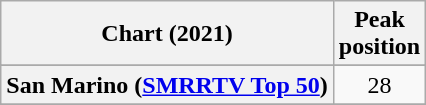<table class="wikitable sortable plainrowheaders" style="text-align:center">
<tr>
<th scope="col">Chart (2021)</th>
<th scope="col">Peak<br>position</th>
</tr>
<tr>
</tr>
<tr>
<th scope="row">San Marino (<a href='#'>SMRRTV Top 50</a>)</th>
<td>28</td>
</tr>
<tr>
</tr>
</table>
